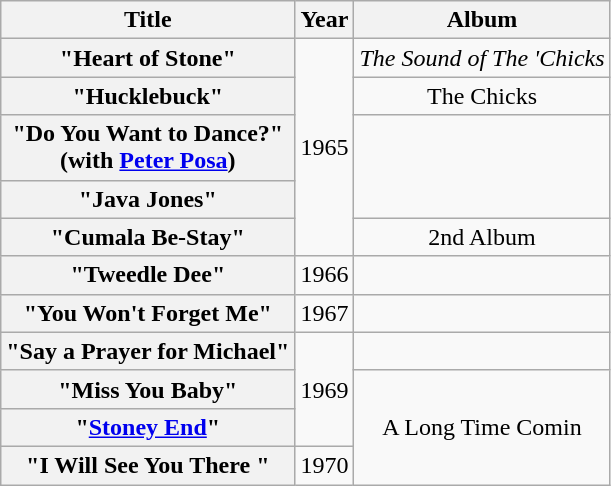<table class="wikitable plainrowheaders" style="text-align:center;">
<tr>
<th>Title</th>
<th>Year</th>
<th>Album</th>
</tr>
<tr>
<th scope="row">"Heart of Stone"</th>
<td rowspan=5>1965</td>
<td><em>The Sound of The 'Chicks<strong></td>
</tr>
<tr>
<th scope="row">"Hucklebuck"</th>
<td></em>The Chicks<em></td>
</tr>
<tr>
<th scope="row">"Do You Want to Dance?" <br> (with <a href='#'>Peter Posa</a>)</th>
<td rowspan=2></td>
</tr>
<tr>
<th scope="row">"Java Jones"</th>
</tr>
<tr>
<th scope="row">"Cumala Be-Stay"</th>
<td></em>2nd Album<em></td>
</tr>
<tr>
<th scope="row">"Tweedle Dee"</th>
<td>1966</td>
<td></td>
</tr>
<tr>
<th scope="row">"You Won't Forget Me"</th>
<td>1967</td>
<td></td>
</tr>
<tr>
<th scope="row">"Say a Prayer for Michael"</th>
<td rowspan=3>1969</td>
<td></td>
</tr>
<tr>
<th scope="row">"Miss You Baby"</th>
<td rowspan=3></em>A Long Time Comin</strong></td>
</tr>
<tr>
<th scope="row">"<a href='#'>Stoney End</a>"</th>
</tr>
<tr>
<th scope="row">"I Will See You There "</th>
<td>1970</td>
</tr>
</table>
